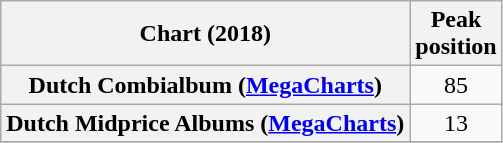<table class="wikitable sortable plainrowheaders" style="text-align:center">
<tr>
<th scope="col">Chart (2018)</th>
<th scope="col">Peak<br>position</th>
</tr>
<tr>
<th scope="row">Dutch Combialbum (<a href='#'>MegaCharts</a>)</th>
<td>85</td>
</tr>
<tr>
<th scope="row">Dutch Midprice Albums (<a href='#'>MegaCharts</a>)</th>
<td>13</td>
</tr>
<tr>
</tr>
</table>
